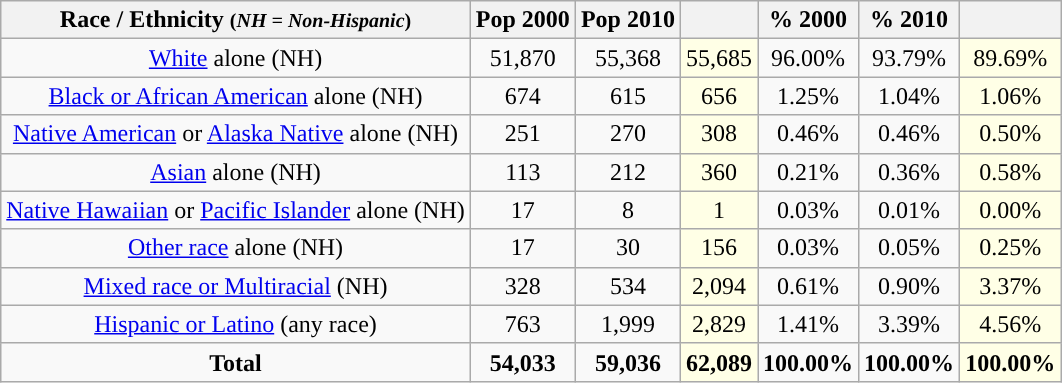<table class="wikitable" style="text-align:center;">
<tr>
<th>Race / Ethnicity <small>(<em>NH = Non-Hispanic</em>)</small></th>
<th>Pop 2000</th>
<th>Pop 2010</th>
<th></th>
<th>% 2000</th>
<th>% 2010</th>
<th></th>
</tr>
<tr>
<td><a href='#'>White</a> alone (NH)</td>
<td>51,870</td>
<td>55,368</td>
<td style='background: #ffffe6;'>55,685</td>
<td>96.00%</td>
<td>93.79%</td>
<td style='background: #ffffe6;'>89.69%</td>
</tr>
<tr>
<td><a href='#'>Black or African American</a> alone (NH)</td>
<td>674</td>
<td>615</td>
<td style='background: #ffffe6;'>656</td>
<td>1.25%</td>
<td>1.04%</td>
<td style='background: #ffffe6;'>1.06%</td>
</tr>
<tr>
<td><a href='#'>Native American</a> or <a href='#'>Alaska Native</a> alone (NH)</td>
<td>251</td>
<td>270</td>
<td style='background: #ffffe6;'>308</td>
<td>0.46%</td>
<td>0.46%</td>
<td style='background: #ffffe6;'>0.50%</td>
</tr>
<tr>
<td><a href='#'>Asian</a> alone (NH)</td>
<td>113</td>
<td>212</td>
<td style='background: #ffffe6;'>360</td>
<td>0.21%</td>
<td>0.36%</td>
<td style='background: #ffffe6;'>0.58%</td>
</tr>
<tr>
<td><a href='#'>Native Hawaiian</a> or <a href='#'>Pacific Islander</a> alone (NH)</td>
<td>17</td>
<td>8</td>
<td style='background: #ffffe6;'>1</td>
<td>0.03%</td>
<td>0.01%</td>
<td style='background: #ffffe6;'>0.00%</td>
</tr>
<tr>
<td><a href='#'>Other race</a> alone (NH)</td>
<td>17</td>
<td>30</td>
<td style='background: #ffffe6;'>156</td>
<td>0.03%</td>
<td>0.05%</td>
<td style='background: #ffffe6;'>0.25%</td>
</tr>
<tr>
<td><a href='#'>Mixed race or Multiracial</a> (NH)</td>
<td>328</td>
<td>534</td>
<td style='background: #ffffe6;'>2,094</td>
<td>0.61%</td>
<td>0.90%</td>
<td style='background: #ffffe6;'>3.37%</td>
</tr>
<tr>
<td><a href='#'>Hispanic or Latino</a> (any race)</td>
<td>763</td>
<td>1,999</td>
<td style='background: #ffffe6;'>2,829</td>
<td>1.41%</td>
<td>3.39%</td>
<td style='background: #ffffe6;'>4.56%</td>
</tr>
<tr>
<td><strong>Total</strong></td>
<td><strong>54,033</strong></td>
<td><strong>59,036</strong></td>
<td style='background: #ffffe6;'><strong>62,089</strong></td>
<td><strong>100.00%</strong></td>
<td><strong>100.00%</strong></td>
<td style='background: #ffffe6;'><strong>100.00%</strong></td>
</tr>
</table>
